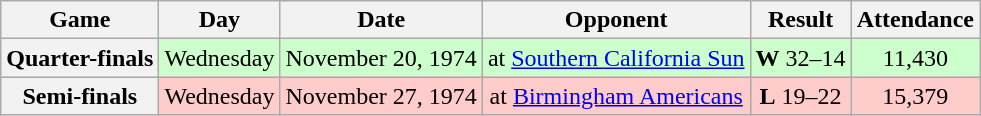<table class="wikitable">
<tr>
<th>Game</th>
<th>Day</th>
<th>Date</th>
<th>Opponent</th>
<th>Result</th>
<th>Attendance</th>
</tr>
<tr align="center" bgcolor="#CCFFCC">
<th>Quarter-finals</th>
<td>Wednesday</td>
<td>November 20, 1974</td>
<td>at <a href='#'>Southern California Sun</a></td>
<td><strong>W</strong> 32–14</td>
<td>11,430</td>
</tr>
<tr align="center" bgcolor="#FFCCCC">
<th>Semi-finals</th>
<td>Wednesday</td>
<td>November 27, 1974</td>
<td>at <a href='#'>Birmingham Americans</a></td>
<td><strong>L</strong> 19–22</td>
<td>15,379</td>
</tr>
</table>
